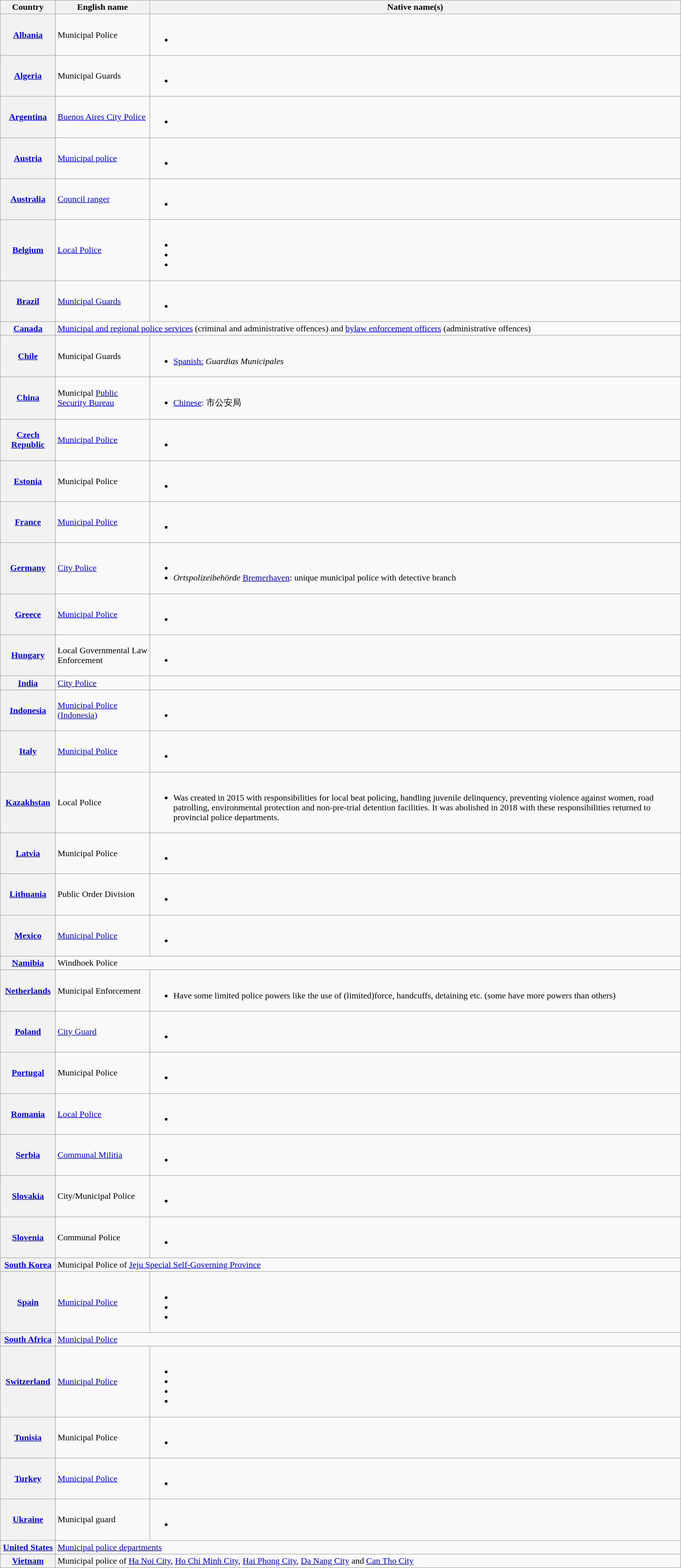<table class="wikitable sortable" style="text-align:left">
<tr>
<th>Country</th>
<th>English name</th>
<th>Native name(s)</th>
</tr>
<tr>
<th><a href='#'>Albania</a></th>
<td Municipal police (Albania)>Municipal Police</td>
<td><br><ul><li></li></ul></td>
</tr>
<tr>
<th><a href='#'>Algeria</a></th>
<td Municipal police (Algeria)>Municipal Guards</td>
<td><br><ul><li></li></ul></td>
</tr>
<tr>
<th><a href='#'>Argentina</a></th>
<td><a href='#'>Buenos Aires City Police</a></td>
<td><br><ul><li></li></ul></td>
</tr>
<tr>
<th><a href='#'>Austria</a></th>
<td><a href='#'>Municipal police</a></td>
<td><br><ul><li></li></ul></td>
</tr>
<tr>
<th><a href='#'>Australia</a></th>
<td><a href='#'>Council ranger</a></td>
<td><br><ul><li></li></ul></td>
</tr>
<tr>
<th><a href='#'>Belgium</a></th>
<td><a href='#'>Local Police</a></td>
<td><br><ul><li></li><li></li><li></li></ul></td>
</tr>
<tr>
<th><a href='#'>Brazil</a></th>
<td><a href='#'>Municipal Guards</a></td>
<td><br><ul><li></li></ul></td>
</tr>
<tr>
<th><a href='#'>Canada</a></th>
<td colspan="2"><a href='#'>Municipal and regional police services</a> (criminal and administrative offences) and <a href='#'>bylaw enforcement officers</a> (administrative offences)</td>
</tr>
<tr>
<th><a href='#'>Chile</a></th>
<td>Municipal Guards</td>
<td><br><ul><li><a href='#'>Spanish:</a> <em>Guardias Municipales</em></li></ul></td>
</tr>
<tr>
<th><a href='#'>China</a></th>
<td>Municipal <a href='#'>Public Security Bureau</a></td>
<td><br><ul><li><a href='#'>Chinese</a>: 市公安局</li></ul></td>
</tr>
<tr>
<th><a href='#'>Czech Republic</a></th>
<td><a href='#'>Municipal Police</a></td>
<td><br><ul><li></li></ul></td>
</tr>
<tr>
<th><a href='#'>Estonia</a></th>
<td Municipal police (Estonia)>Municipal Police</td>
<td><br><ul><li></li></ul></td>
</tr>
<tr>
<th><a href='#'>France</a></th>
<td><a href='#'>Municipal Police</a></td>
<td><br><ul><li></li></ul></td>
</tr>
<tr>
<th><a href='#'>Germany</a></th>
<td><a href='#'>City Police</a></td>
<td><br><ul><li></li><li><em>Ortspolizeibehörde</em> <a href='#'>Bremerhaven</a>: unique municipal police with detective branch</li></ul></td>
</tr>
<tr>
<th><a href='#'>Greece</a></th>
<td><a href='#'>Municipal Police</a></td>
<td><br><ul><li></li></ul></td>
</tr>
<tr>
<th><a href='#'>Hungary</a></th>
<td Local Governmental Law Enforcement (Hungary)>Local Governmental Law Enforcement</td>
<td><br><ul><li></li></ul></td>
</tr>
<tr>
<th><a href='#'>India</a></th>
<td><a href='#'>City Police</a></td>
<td></td>
</tr>
<tr>
<th><a href='#'>Indonesia</a></th>
<td><a href='#'>Municipal Police (Indonesia)</a></td>
<td><br><ul><li></li></ul></td>
</tr>
<tr>
<th><a href='#'>Italy</a></th>
<td><a href='#'>Municipal Police</a></td>
<td><br><ul><li></li></ul></td>
</tr>
<tr>
<th><a href='#'>Kazakhstan</a></th>
<td Local Police (Kazakhstan)>Local Police</td>
<td><br><ul><li> Was created in 2015 with responsibilities for local beat policing, handling juvenile delinquency, preventing violence against women, road patrolling, environmental protection and non-pre-trial detention facilities. It was abolished in 2018 with these responsibilities returned to provincial police departments.</li></ul></td>
</tr>
<tr>
<th><a href='#'>Latvia</a></th>
<td Municipal Police (Latvia)>Municipal Police</td>
<td><br><ul><li></li></ul></td>
</tr>
<tr>
<th><a href='#'>Lithuania</a></th>
<td>Public Order Division</td>
<td><br><ul><li></li></ul></td>
</tr>
<tr>
<th><a href='#'>Mexico</a></th>
<td><a href='#'>Municipal Police</a></td>
<td><br><ul><li></li></ul></td>
</tr>
<tr>
<th><a href='#'>Namibia</a></th>
<td colspan="2">Windhoek Police</td>
</tr>
<tr>
<th><a href='#'>Netherlands</a></th>
<td Municipal Enforcement (Netherlands)>Municipal Enforcement</td>
<td><br><ul><li>Have some limited police powers like the use of (limited)force, handcuffs, detaining etc. (some have more powers than others)</li></ul></td>
</tr>
<tr>
<th><a href='#'>Poland</a></th>
<td><a href='#'>City Guard</a></td>
<td><br><ul><li></li></ul></td>
</tr>
<tr>
<th><a href='#'>Portugal</a></th>
<td Municipal police (Portugal)>Municipal Police</td>
<td><br><ul><li></li></ul></td>
</tr>
<tr>
<th><a href='#'>Romania</a></th>
<td><a href='#'>Local Police</a></td>
<td><br><ul><li></li></ul></td>
</tr>
<tr>
<th><a href='#'>Serbia</a></th>
<td><a href='#'>Communal Militia</a></td>
<td><br><ul><li></li></ul></td>
</tr>
<tr>
<th><a href='#'>Slovakia</a></th>
<td Municipal police (Slovakia)>City/Municipal Police</td>
<td><br><ul><li></li></ul></td>
</tr>
<tr>
<th><a href='#'>Slovenia</a></th>
<td Municipal police (Slovenia)>Communal Police</td>
<td><br><ul><li></li></ul></td>
</tr>
<tr>
<th><a href='#'>South Korea</a></th>
<td colspan="2">Municipal Police of <a href='#'>Jeju Special Self-Governing Province</a></td>
</tr>
<tr>
<th><a href='#'>Spain</a></th>
<td><a href='#'>Municipal Police</a></td>
<td><br><ul><li></li><li></li><li></li></ul></td>
</tr>
<tr>
<th><a href='#'>South Africa</a></th>
<td colspan="2"><a href='#'>Municipal Police</a></td>
</tr>
<tr>
<th><a href='#'>Switzerland</a></th>
<td><a href='#'>Municipal Police</a></td>
<td><br><ul><li></li><li></li><li></li><li></li></ul></td>
</tr>
<tr>
<th><a href='#'>Tunisia</a></th>
<td Municipal police (Tunisia)>Municipal Police</td>
<td><br><ul><li></li></ul></td>
</tr>
<tr>
<th><a href='#'>Turkey</a></th>
<td><a href='#'>Municipal Police</a></td>
<td><br><ul><li></li></ul></td>
</tr>
<tr>
<th><a href='#'>Ukraine</a></th>
<td Municipal guard (Ukraine)>Municipal guard</td>
<td><br><ul><li></li></ul></td>
</tr>
<tr>
<th><a href='#'>United States</a></th>
<td colspan="2"><a href='#'>Municipal police departments</a></td>
</tr>
<tr>
<th><a href='#'>Vietnam</a></th>
<td colspan="2">Municipal police of <a href='#'>Ha Noi City</a>, <a href='#'>Ho Chi Minh City</a>, <a href='#'>Hai Phong City</a>, <a href='#'>Da Nang City</a> and <a href='#'>Can Tho City</a></td>
</tr>
</table>
